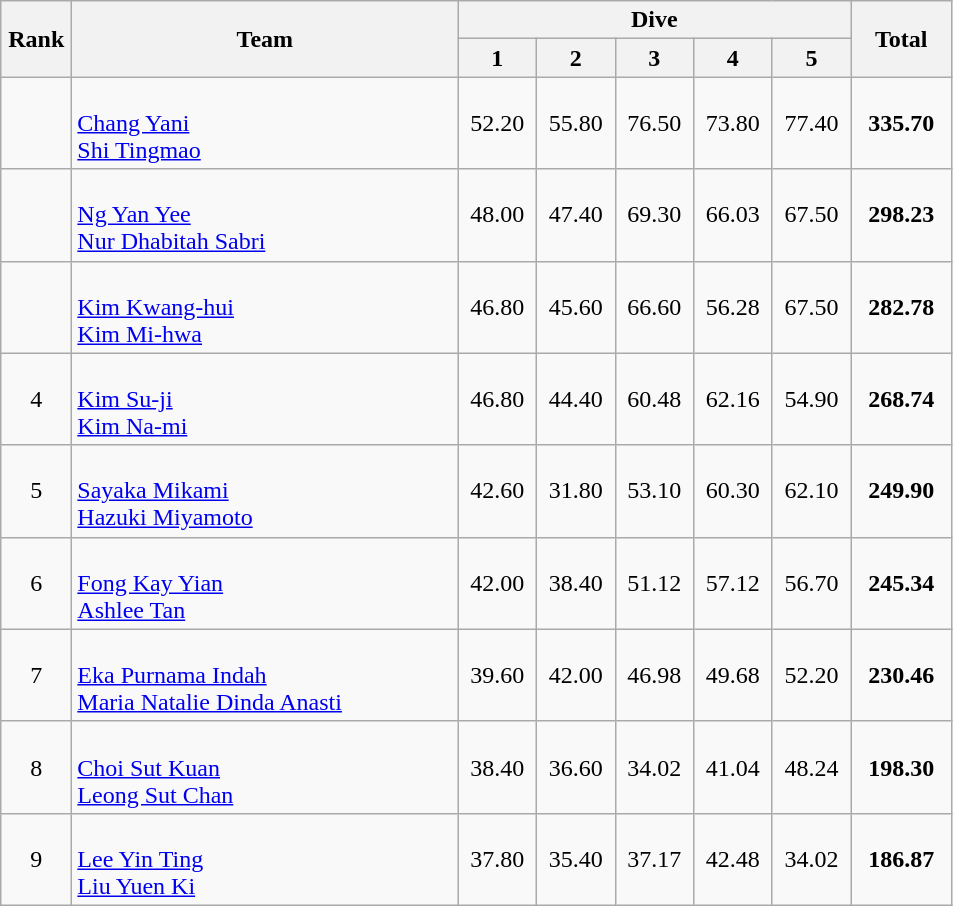<table class=wikitable style="text-align:center">
<tr>
<th rowspan="2" width=40>Rank</th>
<th rowspan="2" width=250>Team</th>
<th colspan="5">Dive</th>
<th rowspan="2" width=60>Total</th>
</tr>
<tr>
<th width=45>1</th>
<th width=45>2</th>
<th width=45>3</th>
<th width=45>4</th>
<th width=45>5</th>
</tr>
<tr>
<td></td>
<td align=left><br><a href='#'>Chang Yani</a><br><a href='#'>Shi Tingmao</a></td>
<td>52.20</td>
<td>55.80</td>
<td>76.50</td>
<td>73.80</td>
<td>77.40</td>
<td><strong>335.70</strong></td>
</tr>
<tr>
<td></td>
<td align=left><br><a href='#'>Ng Yan Yee</a><br><a href='#'>Nur Dhabitah Sabri</a></td>
<td>48.00</td>
<td>47.40</td>
<td>69.30</td>
<td>66.03</td>
<td>67.50</td>
<td><strong>298.23</strong></td>
</tr>
<tr>
<td></td>
<td align=left><br><a href='#'>Kim Kwang-hui</a><br><a href='#'>Kim Mi-hwa</a></td>
<td>46.80</td>
<td>45.60</td>
<td>66.60</td>
<td>56.28</td>
<td>67.50</td>
<td><strong>282.78</strong></td>
</tr>
<tr>
<td>4</td>
<td align=left><br><a href='#'>Kim Su-ji</a><br><a href='#'>Kim Na-mi</a></td>
<td>46.80</td>
<td>44.40</td>
<td>60.48</td>
<td>62.16</td>
<td>54.90</td>
<td><strong>268.74</strong></td>
</tr>
<tr>
<td>5</td>
<td align=left><br><a href='#'>Sayaka Mikami</a><br><a href='#'>Hazuki Miyamoto</a></td>
<td>42.60</td>
<td>31.80</td>
<td>53.10</td>
<td>60.30</td>
<td>62.10</td>
<td><strong>249.90</strong></td>
</tr>
<tr>
<td>6</td>
<td align=left><br><a href='#'>Fong Kay Yian</a><br><a href='#'>Ashlee Tan</a></td>
<td>42.00</td>
<td>38.40</td>
<td>51.12</td>
<td>57.12</td>
<td>56.70</td>
<td><strong>245.34</strong></td>
</tr>
<tr>
<td>7</td>
<td align=left><br><a href='#'>Eka Purnama Indah</a><br><a href='#'>Maria Natalie Dinda Anasti</a></td>
<td>39.60</td>
<td>42.00</td>
<td>46.98</td>
<td>49.68</td>
<td>52.20</td>
<td><strong>230.46</strong></td>
</tr>
<tr>
<td>8</td>
<td align=left><br><a href='#'>Choi Sut Kuan</a><br><a href='#'>Leong Sut Chan</a></td>
<td>38.40</td>
<td>36.60</td>
<td>34.02</td>
<td>41.04</td>
<td>48.24</td>
<td><strong>198.30</strong></td>
</tr>
<tr>
<td>9</td>
<td align=left><br><a href='#'>Lee Yin Ting</a><br><a href='#'>Liu Yuen Ki</a></td>
<td>37.80</td>
<td>35.40</td>
<td>37.17</td>
<td>42.48</td>
<td>34.02</td>
<td><strong>186.87</strong></td>
</tr>
</table>
